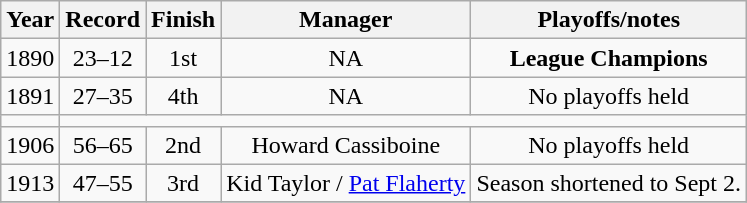<table class="wikitable">
<tr>
<th>Year</th>
<th>Record</th>
<th>Finish</th>
<th>Manager</th>
<th>Playoffs/notes</th>
</tr>
<tr align=center>
<td>1890</td>
<td>23–12</td>
<td>1st</td>
<td>NA</td>
<td><strong>League Champions</strong></td>
</tr>
<tr align=center>
<td>1891</td>
<td>27–35</td>
<td>4th</td>
<td>NA</td>
<td>No playoffs held</td>
</tr>
<tr align=center>
<td></td>
</tr>
<tr align=center>
<td>1906</td>
<td>56–65</td>
<td>2nd</td>
<td>Howard Cassiboine</td>
<td>No playoffs held</td>
</tr>
<tr align=center>
<td>1913</td>
<td>47–55</td>
<td>3rd</td>
<td>Kid Taylor / <a href='#'>Pat Flaherty</a></td>
<td>Season shortened to Sept 2.</td>
</tr>
<tr align=center>
</tr>
</table>
